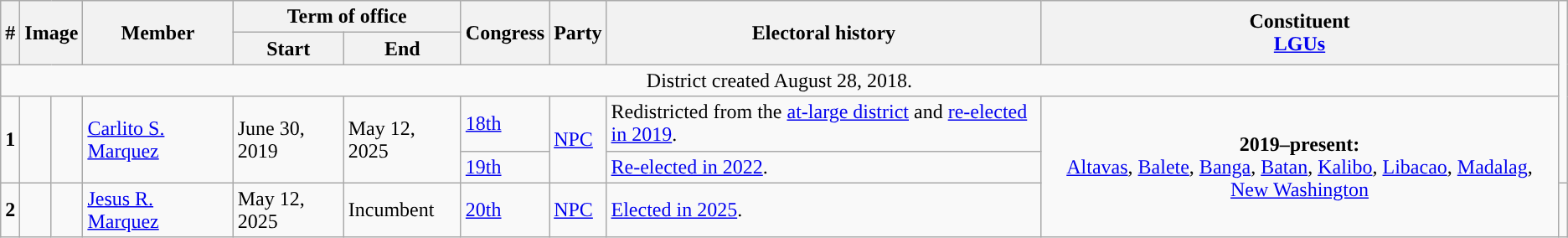<table class="wikitable">
<tr>
<th rowspan="2">#</th>
<th rowspan="2" colspan="2">Image</th>
<th rowspan="2">Member</th>
<th colspan="2">Term of office</th>
<th rowspan="2">Congress</th>
<th rowspan="2">Party</th>
<th rowspan="2">Electoral history</th>
<th rowspan="2" width="33%">Constituent<br><a href='#'>LGUs</a></th>
</tr>
<tr>
<th>Start</th>
<th>End</th>
</tr>
<tr>
<td colspan="10" style="text-align:center;">District created August 28, 2018.</td>
</tr>
<tr>
<td rowspan="2"><strong>1</strong></td>
<td rowspan="2" style="background:"></td>
<td rowspan="2"></td>
<td rowspan="2"><a href='#'>Carlito S. Marquez</a></td>
<td rowspan="2">June 30, 2019</td>
<td rowspan="2">May 12, 2025</td>
<td><a href='#'>18th</a></td>
<td rowspan="2"><a href='#'>NPC</a></td>
<td>Redistricted from the <a href='#'>at-large district</a> and <a href='#'>re-elected in 2019</a>.</td>
<td rowspan="3" align="center"><strong>2019–present:</strong><br><a href='#'>Altavas</a>, <a href='#'>Balete</a>, <a href='#'>Banga</a>, <a href='#'>Batan</a>, <a href='#'>Kalibo</a>, <a href='#'>Libacao</a>, <a href='#'>Madalag</a>, <a href='#'>New Washington</a></td>
</tr>
<tr>
<td><a href='#'>19th</a></td>
<td><a href='#'>Re-elected in 2022</a>.</td>
</tr>
<tr>
<td><strong>2</strong></td>
<td style="background:"></td>
<td></td>
<td><a href='#'>Jesus R. Marquez</a></td>
<td>May 12, 2025</td>
<td>Incumbent</td>
<td><a href='#'>20th</a></td>
<td><a href='#'>NPC</a></td>
<td><a href='#'>Elected in 2025</a>.</td>
<td align="center"></td>
</tr>
</table>
